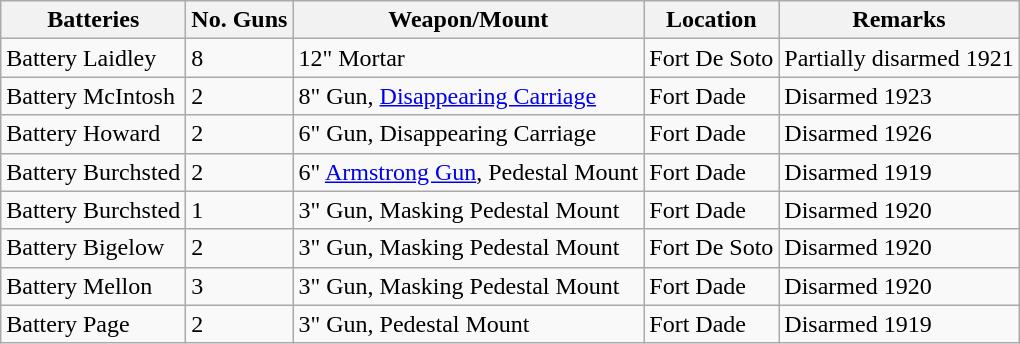<table class="wikitable">
<tr>
<th>Batteries</th>
<th>No. Guns</th>
<th>Weapon/Mount</th>
<th>Location</th>
<th>Remarks</th>
</tr>
<tr>
<td>Battery Laidley</td>
<td>8</td>
<td>12" Mortar</td>
<td>Fort De Soto</td>
<td>Partially disarmed 1921</td>
</tr>
<tr>
<td>Battery McIntosh</td>
<td>2</td>
<td>8" Gun, <a href='#'>Disappearing Carriage</a></td>
<td>Fort Dade</td>
<td>Disarmed 1923</td>
</tr>
<tr>
<td>Battery Howard</td>
<td>2</td>
<td>6" Gun, Disappearing Carriage</td>
<td>Fort Dade</td>
<td>Disarmed 1926</td>
</tr>
<tr>
<td>Battery Burchsted</td>
<td>2</td>
<td>6" <a href='#'>Armstrong Gun</a>, Pedestal Mount</td>
<td>Fort Dade</td>
<td>Disarmed 1919</td>
</tr>
<tr>
<td>Battery Burchsted</td>
<td>1</td>
<td>3" Gun, Masking Pedestal Mount</td>
<td>Fort Dade</td>
<td>Disarmed 1920</td>
</tr>
<tr>
<td>Battery Bigelow</td>
<td>2</td>
<td>3" Gun, Masking Pedestal Mount</td>
<td>Fort De Soto</td>
<td>Disarmed 1920</td>
</tr>
<tr>
<td>Battery Mellon</td>
<td>3</td>
<td>3" Gun, Masking Pedestal Mount</td>
<td>Fort Dade</td>
<td>Disarmed 1920</td>
</tr>
<tr>
<td>Battery Page</td>
<td>2</td>
<td>3" Gun, Pedestal Mount</td>
<td>Fort Dade</td>
<td>Disarmed 1919</td>
</tr>
</table>
